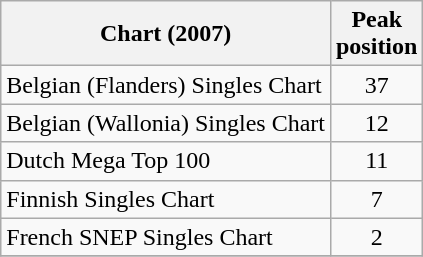<table class="wikitable sortable">
<tr>
<th>Chart (2007)</th>
<th>Peak<br>position</th>
</tr>
<tr>
<td>Belgian (Flanders) Singles Chart</td>
<td align="center">37</td>
</tr>
<tr>
<td>Belgian (Wallonia) Singles Chart</td>
<td align="center">12</td>
</tr>
<tr>
<td>Dutch Mega Top 100</td>
<td align="center">11</td>
</tr>
<tr>
<td>Finnish Singles Chart</td>
<td align="center">7</td>
</tr>
<tr>
<td>French SNEP Singles Chart</td>
<td align="center">2</td>
</tr>
<tr>
</tr>
</table>
